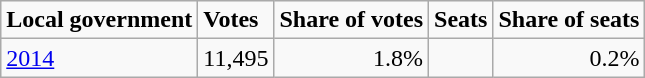<table class="wikitable">
<tr>
<td><strong>Local government</strong></td>
<td><strong>Votes</strong></td>
<td><strong>Share of votes</strong></td>
<td><strong>Seats</strong></td>
<td><strong>Share of seats</strong></td>
</tr>
<tr>
<td><a href='#'>2014</a></td>
<td align=right>11,495</td>
<td align=right>1.8%</td>
<td align=right></td>
<td align=right>0.2%</td>
</tr>
</table>
